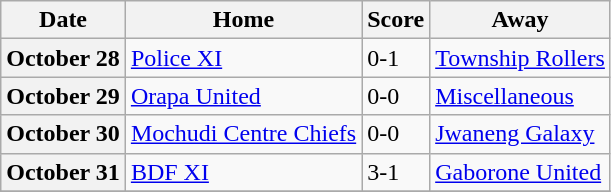<table class="wikitable sortable plainrowheaders">
<tr>
<th scope="col">Date</th>
<th scope="col">Home</th>
<th scope="col">Score</th>
<th scope="col">Away</th>
</tr>
<tr>
<th scope="row">October 28</th>
<td><a href='#'>Police XI</a></td>
<td>0-1</td>
<td><a href='#'>Township Rollers</a></td>
</tr>
<tr>
<th scope="row">October 29</th>
<td><a href='#'>Orapa United</a></td>
<td>0-0</td>
<td><a href='#'>Miscellaneous</a></td>
</tr>
<tr>
<th scope="row">October 30</th>
<td><a href='#'>Mochudi Centre Chiefs</a></td>
<td>0-0</td>
<td><a href='#'>Jwaneng Galaxy</a></td>
</tr>
<tr>
<th scope="row">October 31</th>
<td><a href='#'>BDF XI</a></td>
<td>3-1</td>
<td><a href='#'>Gaborone United</a></td>
</tr>
<tr>
</tr>
</table>
